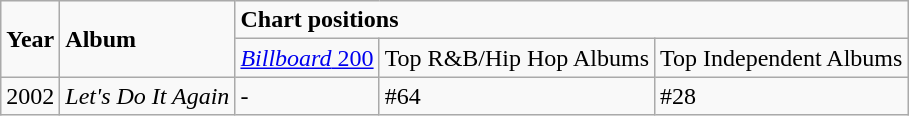<table class="wikitable">
<tr>
<td rowspan="2"><strong>Year</strong></td>
<td rowspan="2"><strong>Album</strong></td>
<td colspan="3"><strong>Chart positions</strong></td>
</tr>
<tr>
<td><a href='#'><em>Billboard</em> 200</a></td>
<td>Top R&B/Hip Hop Albums</td>
<td>Top Independent Albums</td>
</tr>
<tr>
<td>2002</td>
<td><em>Let's Do It Again</em></td>
<td>-</td>
<td>#64</td>
<td>#28</td>
</tr>
</table>
